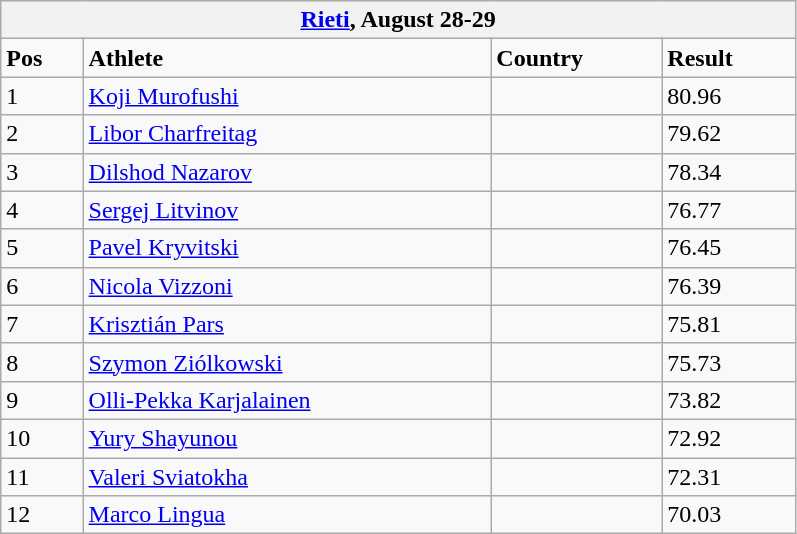<table class="wikitable collapsible collapsed" width="42%">
<tr>
<th colspan="4"> <a href='#'>Rieti</a>, August 28-29</th>
</tr>
<tr>
<td><strong>Pos</strong></td>
<td><strong>Athlete</strong></td>
<td><strong>Country</strong></td>
<td><strong>Result</strong></td>
</tr>
<tr>
<td>1</td>
<td><a href='#'>Koji Murofushi</a></td>
<td></td>
<td>80.96</td>
</tr>
<tr>
<td>2</td>
<td><a href='#'>Libor Charfreitag</a></td>
<td></td>
<td>79.62</td>
</tr>
<tr>
<td>3</td>
<td><a href='#'>Dilshod Nazarov</a></td>
<td></td>
<td>78.34</td>
</tr>
<tr>
<td>4</td>
<td><a href='#'>Sergej Litvinov</a></td>
<td></td>
<td>76.77</td>
</tr>
<tr>
<td>5</td>
<td><a href='#'>Pavel Kryvitski</a></td>
<td></td>
<td>76.45</td>
</tr>
<tr>
<td>6</td>
<td><a href='#'>Nicola Vizzoni</a></td>
<td></td>
<td>76.39</td>
</tr>
<tr>
<td>7</td>
<td><a href='#'>Krisztián Pars</a></td>
<td></td>
<td>75.81</td>
</tr>
<tr>
<td>8</td>
<td><a href='#'>Szymon Ziólkowski</a></td>
<td></td>
<td>75.73</td>
</tr>
<tr>
<td>9</td>
<td><a href='#'>Olli-Pekka Karjalainen</a></td>
<td></td>
<td>73.82</td>
</tr>
<tr>
<td>10</td>
<td><a href='#'>Yury Shayunou</a></td>
<td></td>
<td>72.92</td>
</tr>
<tr>
<td>11</td>
<td><a href='#'>Valeri Sviatokha</a></td>
<td></td>
<td>72.31</td>
</tr>
<tr>
<td>12</td>
<td><a href='#'>Marco Lingua</a></td>
<td></td>
<td>70.03</td>
</tr>
</table>
